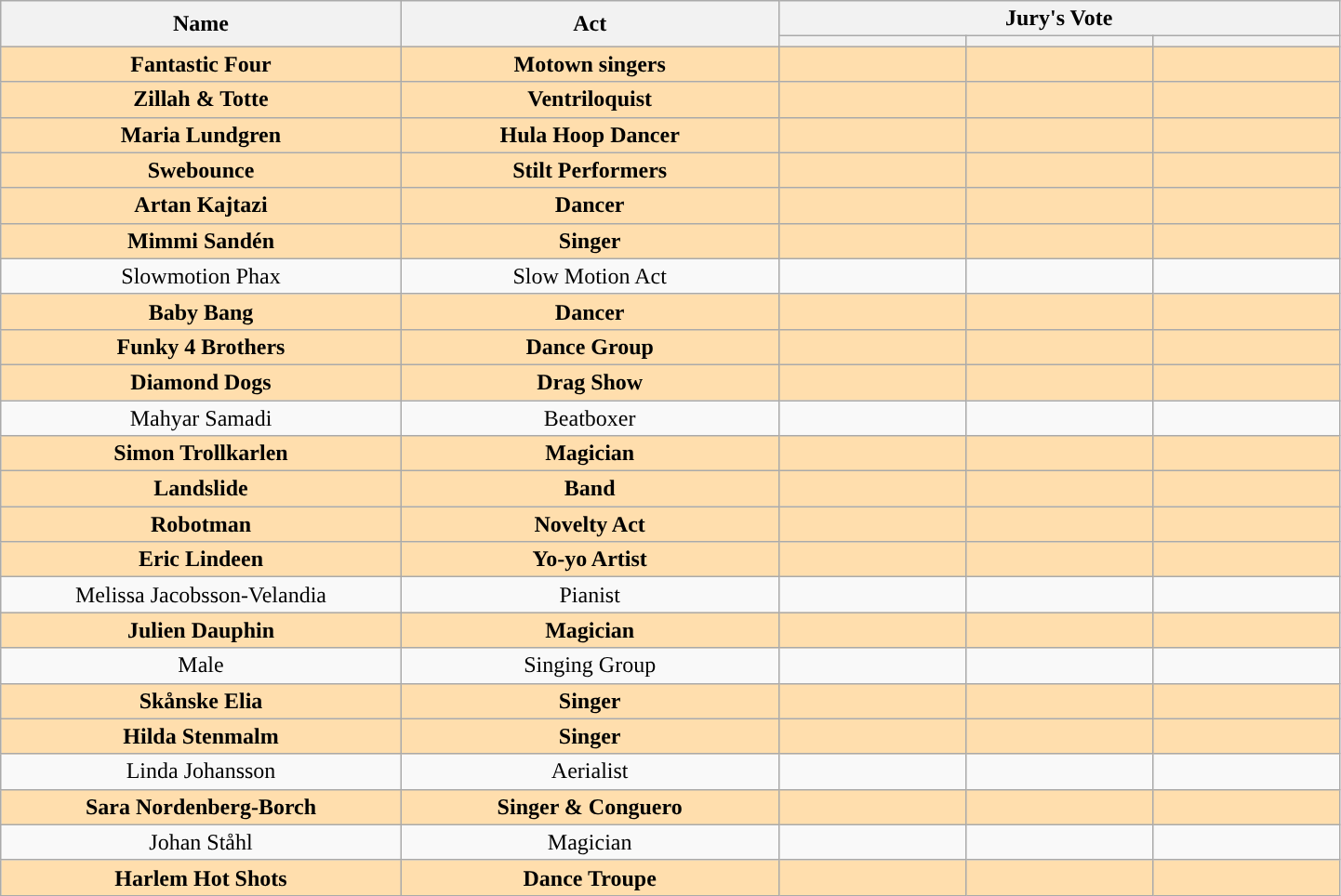<table class="wikitable plainrowheaders sortable" style="text-align:center" width="76%;">
<tr>
<th scope="col" rowspan="2" class="unsortable" style="width:17em;">Name</th>
<th scope="col" rowspan="2" class="unsortable" style="width:16em;">Act</th>
<th scope="col" colspan="3" class="unsortable" style="width:24em;">Jury's Vote</th>
</tr>
<tr>
<th scope="col" class="unsortable" style="width:6em;"></th>
<th scope="col" class="unsortable" style="width:6em;"></th>
<th scope="col" class="unsortable" style="width:6em;"></th>
</tr>
<tr style="background:NavajoWhite">
<td><strong>Fantastic Four</strong></td>
<td><strong>Motown singers</strong></td>
<td style="text-align:center;"></td>
<td style="text-align:center;"></td>
<td style="text-align:center;"></td>
</tr>
<tr style="background:NavajoWhite">
<td><strong>Zillah & Totte</strong></td>
<td><strong>Ventriloquist</strong></td>
<td style="text-align:center;"></td>
<td style="text-align:center;"></td>
<td style="text-align:center;"></td>
</tr>
<tr style="background:NavajoWhite">
<td><strong>Maria Lundgren</strong></td>
<td><strong>Hula Hoop Dancer</strong></td>
<td style="text-align:center;"></td>
<td style="text-align:center;"></td>
<td style="text-align:center;"></td>
</tr>
<tr style="background:NavajoWhite">
<td><strong>Swebounce</strong></td>
<td><strong>Stilt Performers</strong></td>
<td style="text-align:center;"></td>
<td style="text-align:center;"></td>
<td style="text-align:center;"></td>
</tr>
<tr style="background:NavajoWhite">
<td><strong>Artan Kajtazi</strong></td>
<td><strong>Dancer</strong></td>
<td style="text-align:center;"></td>
<td style="text-align:center;"></td>
<td style="text-align:center;"></td>
</tr>
<tr style="background:NavajoWhite">
<td><strong>Mimmi Sandén</strong></td>
<td><strong>Singer</strong></td>
<td style="text-align:center;"></td>
<td style="text-align:center;"></td>
<td style="text-align:center;"></td>
</tr>
<tr>
<td>Slowmotion Phax</td>
<td>Slow Motion Act</td>
<td style="text-align:center;"></td>
<td style="text-align:center;"></td>
<td style="text-align:center;"></td>
</tr>
<tr style="background:NavajoWhite">
<td><strong>Baby Bang</strong></td>
<td><strong>Dancer</strong></td>
<td style="text-align:center;"></td>
<td style="text-align:center;"></td>
<td style="text-align:center;"></td>
</tr>
<tr style="background:NavajoWhite">
<td><strong>Funky 4 Brothers</strong></td>
<td><strong>Dance Group</strong></td>
<td style="text-align:center;"></td>
<td style="text-align:center;"></td>
<td style="text-align:center;"></td>
</tr>
<tr style="background:NavajoWhite">
<td><strong>Diamond Dogs</strong></td>
<td><strong>Drag Show</strong></td>
<td style="text-align:center;"></td>
<td style="text-align:center;"></td>
<td style="text-align:center;"></td>
</tr>
<tr>
<td>Mahyar Samadi</td>
<td>Beatboxer</td>
<td style="text-align:center;"></td>
<td style="text-align:center;"></td>
<td style="text-align:center;"></td>
</tr>
<tr style="background:NavajoWhite">
<td><strong>Simon Trollkarlen</strong></td>
<td><strong>Magician</strong></td>
<td style="text-align:center;"></td>
<td style="text-align:center;"></td>
<td style="text-align:center;"></td>
</tr>
<tr style="background:NavajoWhite">
<td><strong>Landslide</strong></td>
<td><strong>Band</strong></td>
<td style="text-align:center;"></td>
<td style="text-align:center;"></td>
<td style="text-align:center;"></td>
</tr>
<tr style="background:NavajoWhite">
<td><strong>Robotman</strong></td>
<td><strong>Novelty Act</strong></td>
<td style="text-align:center;"></td>
<td style="text-align:center;"></td>
<td style="text-align:center;"></td>
</tr>
<tr style="background:NavajoWhite">
<td><strong>Eric Lindeen</strong></td>
<td><strong>Yo-yo Artist</strong></td>
<td style="text-align:center;"></td>
<td style="text-align:center;"></td>
<td style="text-align:center;"></td>
</tr>
<tr>
<td>Melissa Jacobsson-Velandia</td>
<td>Pianist</td>
<td style="text-align:center;"></td>
<td style="text-align:center;"></td>
<td style="text-align:center;"></td>
</tr>
<tr style="background:NavajoWhite">
<td><strong>Julien Dauphin</strong></td>
<td><strong>Magician</strong></td>
<td style="text-align:center;"></td>
<td style="text-align:center;"></td>
<td style="text-align:center;"></td>
</tr>
<tr>
<td>Male</td>
<td>Singing Group</td>
<td style="text-align:center;"></td>
<td style="text-align:center;"></td>
<td style="text-align:center;"></td>
</tr>
<tr style="background:NavajoWhite">
<td><strong>Skånske Elia</strong></td>
<td><strong>Singer</strong></td>
<td style="text-align:center;"></td>
<td style="text-align:center;"></td>
<td style="text-align:center;"></td>
</tr>
<tr style="background:NavajoWhite">
<td><strong>Hilda Stenmalm</strong></td>
<td><strong>Singer</strong></td>
<td style="text-align:center;"></td>
<td style="text-align:center;"></td>
<td style="text-align:center;"></td>
</tr>
<tr>
<td>Linda Johansson</td>
<td>Aerialist</td>
<td style="text-align:center;"></td>
<td style="text-align:center;"></td>
<td style="text-align:center;"></td>
</tr>
<tr style="background:NavajoWhite">
<td><strong>Sara Nordenberg-Borch</strong></td>
<td><strong>Singer & Conguero</strong></td>
<td style="text-align:center;"></td>
<td style="text-align:center;"></td>
<td style="text-align:center;"></td>
</tr>
<tr>
<td>Johan Ståhl</td>
<td>Magician</td>
<td style="text-align:center;"></td>
<td style="text-align:center;"></td>
<td style="text-align:center;"></td>
</tr>
<tr style="background:NavajoWhite">
<td><strong>Harlem Hot Shots</strong></td>
<td><strong>Dance Troupe</strong></td>
<td style="text-align:center;"></td>
<td style="text-align:center;"></td>
<td style="text-align:center;"></td>
</tr>
</table>
